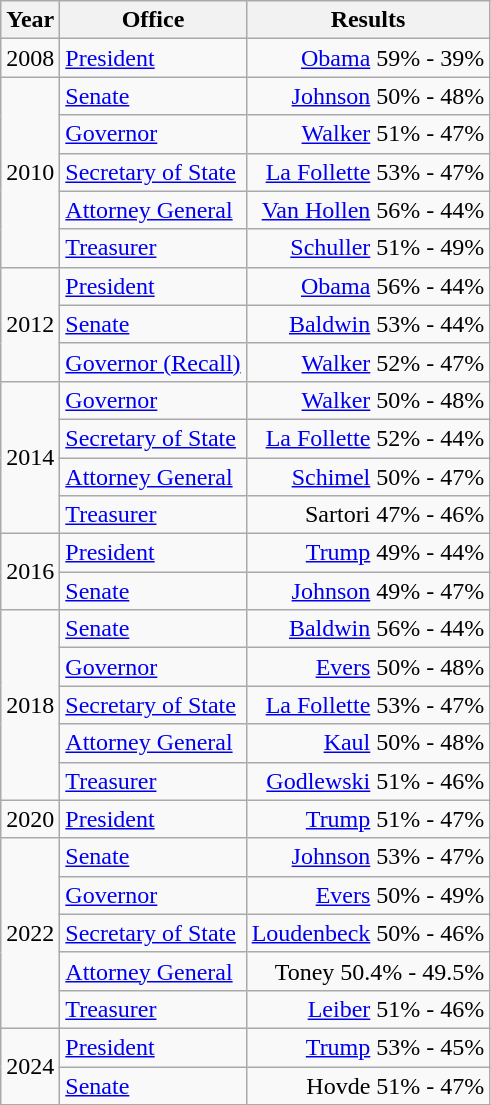<table class=wikitable>
<tr>
<th>Year</th>
<th>Office</th>
<th>Results</th>
</tr>
<tr>
<td>2008</td>
<td><a href='#'>President</a></td>
<td align="right" ><a href='#'>Obama</a> 59% - 39%</td>
</tr>
<tr>
<td rowspan=5>2010</td>
<td><a href='#'>Senate</a></td>
<td align="right" ><a href='#'>Johnson</a> 50% - 48%</td>
</tr>
<tr>
<td><a href='#'>Governor</a></td>
<td align="right" ><a href='#'>Walker</a> 51% - 47%</td>
</tr>
<tr>
<td><a href='#'>Secretary of State</a></td>
<td align="right" ><a href='#'>La Follette</a> 53% - 47%</td>
</tr>
<tr>
<td><a href='#'>Attorney General</a></td>
<td align="right" ><a href='#'>Van Hollen</a> 56% - 44%</td>
</tr>
<tr>
<td><a href='#'>Treasurer</a></td>
<td align="right" ><a href='#'>Schuller</a> 51% - 49%</td>
</tr>
<tr>
<td rowspan=3>2012</td>
<td><a href='#'>President</a></td>
<td align="right" ><a href='#'>Obama</a> 56% - 44%</td>
</tr>
<tr>
<td><a href='#'>Senate</a></td>
<td align="right" ><a href='#'>Baldwin</a> 53% - 44%</td>
</tr>
<tr>
<td><a href='#'>Governor (Recall)</a></td>
<td align="right" ><a href='#'>Walker</a> 52% - 47%</td>
</tr>
<tr>
<td rowspan=4>2014</td>
<td><a href='#'>Governor</a></td>
<td align="right" ><a href='#'>Walker</a> 50% - 48%</td>
</tr>
<tr>
<td><a href='#'>Secretary of State</a></td>
<td align="right" ><a href='#'>La Follette</a> 52% - 44%</td>
</tr>
<tr>
<td><a href='#'>Attorney General</a></td>
<td align="right" ><a href='#'>Schimel</a> 50% - 47%</td>
</tr>
<tr>
<td><a href='#'>Treasurer</a></td>
<td align="right" >Sartori 47% - 46%</td>
</tr>
<tr>
<td rowspan=2>2016</td>
<td><a href='#'>President</a></td>
<td align="right" ><a href='#'>Trump</a> 49% - 44%</td>
</tr>
<tr>
<td><a href='#'>Senate</a></td>
<td align="right" ><a href='#'>Johnson</a> 49% - 47%</td>
</tr>
<tr>
<td rowspan=5>2018</td>
<td><a href='#'>Senate</a></td>
<td align="right" ><a href='#'>Baldwin</a> 56% - 44%</td>
</tr>
<tr>
<td><a href='#'>Governor</a></td>
<td align="right" ><a href='#'>Evers</a> 50% - 48%</td>
</tr>
<tr>
<td><a href='#'>Secretary of State</a></td>
<td align="right" ><a href='#'>La Follette</a> 53% - 47%</td>
</tr>
<tr>
<td><a href='#'>Attorney General</a></td>
<td align="right" ><a href='#'>Kaul</a> 50% - 48%</td>
</tr>
<tr>
<td><a href='#'>Treasurer</a></td>
<td align="right" ><a href='#'>Godlewski</a> 51% - 46%</td>
</tr>
<tr>
<td>2020</td>
<td><a href='#'>President</a></td>
<td align="right" ><a href='#'>Trump</a> 51% - 47%</td>
</tr>
<tr>
<td rowspan=5>2022</td>
<td><a href='#'>Senate</a></td>
<td align="right" ><a href='#'>Johnson</a> 53% - 47%</td>
</tr>
<tr>
<td><a href='#'>Governor</a></td>
<td align="right" ><a href='#'>Evers</a> 50% - 49%</td>
</tr>
<tr>
<td><a href='#'>Secretary of State</a></td>
<td align="right" ><a href='#'>Loudenbeck</a> 50% - 46%</td>
</tr>
<tr>
<td><a href='#'>Attorney General</a></td>
<td align="right" >Toney 50.4% - 49.5%</td>
</tr>
<tr>
<td><a href='#'>Treasurer</a></td>
<td align="right" ><a href='#'>Leiber</a> 51% - 46%</td>
</tr>
<tr>
<td rowspan=2>2024</td>
<td><a href='#'>President</a></td>
<td align="right" ><a href='#'>Trump</a> 53% - 45%</td>
</tr>
<tr>
<td><a href='#'>Senate</a></td>
<td align="right" >Hovde 51% - 47%</td>
</tr>
</table>
